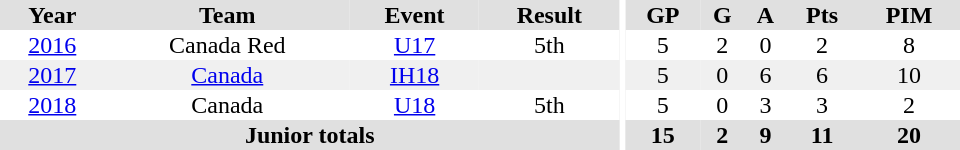<table border="0" cellpadding="1" cellspacing="0" ID="Table3" style="text-align:center; width:40em">
<tr ALIGN="center" bgcolor="#e0e0e0">
<th>Year</th>
<th>Team</th>
<th>Event</th>
<th>Result</th>
<th rowspan="99" bgcolor="#ffffff"></th>
<th>GP</th>
<th>G</th>
<th>A</th>
<th>Pts</th>
<th>PIM</th>
</tr>
<tr>
<td><a href='#'>2016</a></td>
<td>Canada Red</td>
<td><a href='#'>U17</a></td>
<td>5th</td>
<td>5</td>
<td>2</td>
<td>0</td>
<td>2</td>
<td>8</td>
</tr>
<tr bgcolor="#f0f0f0">
<td><a href='#'>2017</a></td>
<td><a href='#'>Canada</a></td>
<td><a href='#'>IH18</a></td>
<td></td>
<td>5</td>
<td>0</td>
<td>6</td>
<td>6</td>
<td>10</td>
</tr>
<tr>
<td><a href='#'>2018</a></td>
<td>Canada</td>
<td><a href='#'>U18</a></td>
<td>5th</td>
<td>5</td>
<td>0</td>
<td>3</td>
<td>3</td>
<td>2</td>
</tr>
<tr bgcolor="#e0e0e0">
<th colspan="4">Junior totals</th>
<th>15</th>
<th>2</th>
<th>9</th>
<th>11</th>
<th>20</th>
</tr>
</table>
